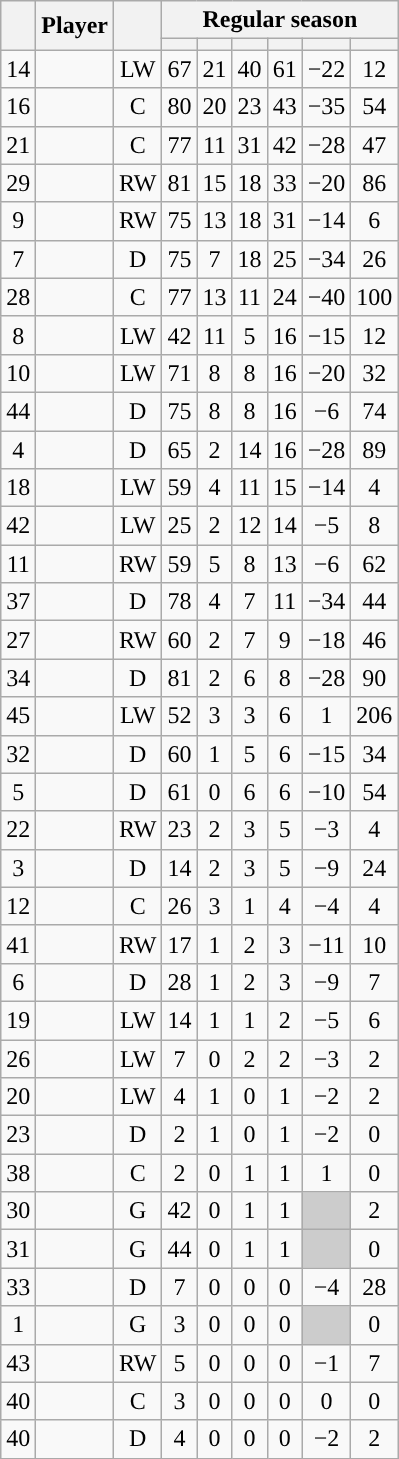<table class="wikitable sortable plainrowheaders" style="text-align:center;">
<tr>
<th scope="col" data-sort-type="number" rowspan="2"></th>
<th scope="col" rowspan="2">Player</th>
<th scope="col" rowspan="2"></th>
<th scope=colgroup colspan=6>Regular season</th>
</tr>
<tr>
<th scope="col" data-sort-type="number"></th>
<th scope="col" data-sort-type="number"></th>
<th scope="col" data-sort-type="number"></th>
<th scope="col" data-sort-type="number"></th>
<th scope="col" data-sort-type="number"></th>
<th scope="col" data-sort-type="number"></th>
</tr>
<tr>
<td scope="row">14</td>
<td align="left"></td>
<td>LW</td>
<td>67</td>
<td>21</td>
<td>40</td>
<td>61</td>
<td>−22</td>
<td>12</td>
</tr>
<tr>
<td scope="row">16</td>
<td align="left"></td>
<td>C</td>
<td>80</td>
<td>20</td>
<td>23</td>
<td>43</td>
<td>−35</td>
<td>54</td>
</tr>
<tr>
<td scope="row">21</td>
<td align="left"></td>
<td>C</td>
<td>77</td>
<td>11</td>
<td>31</td>
<td>42</td>
<td>−28</td>
<td>47</td>
</tr>
<tr>
<td scope="row">29</td>
<td align="left"></td>
<td>RW</td>
<td>81</td>
<td>15</td>
<td>18</td>
<td>33</td>
<td>−20</td>
<td>86</td>
</tr>
<tr>
<td scope="row">9</td>
<td align="left"></td>
<td>RW</td>
<td>75</td>
<td>13</td>
<td>18</td>
<td>31</td>
<td>−14</td>
<td>6</td>
</tr>
<tr>
<td scope="row">7</td>
<td align="left"></td>
<td>D</td>
<td>75</td>
<td>7</td>
<td>18</td>
<td>25</td>
<td>−34</td>
<td>26</td>
</tr>
<tr>
<td scope="row">28</td>
<td align="left"></td>
<td>C</td>
<td>77</td>
<td>13</td>
<td>11</td>
<td>24</td>
<td>−40</td>
<td>100</td>
</tr>
<tr>
<td scope="row">8</td>
<td align="left"></td>
<td>LW</td>
<td>42</td>
<td>11</td>
<td>5</td>
<td>16</td>
<td>−15</td>
<td>12</td>
</tr>
<tr>
<td scope="row">10</td>
<td align="left"></td>
<td>LW</td>
<td>71</td>
<td>8</td>
<td>8</td>
<td>16</td>
<td>−20</td>
<td>32</td>
</tr>
<tr>
<td scope="row">44</td>
<td align="left"></td>
<td>D</td>
<td>75</td>
<td>8</td>
<td>8</td>
<td>16</td>
<td>−6</td>
<td>74</td>
</tr>
<tr>
<td scope="row">4</td>
<td align="left"></td>
<td>D</td>
<td>65</td>
<td>2</td>
<td>14</td>
<td>16</td>
<td>−28</td>
<td>89</td>
</tr>
<tr>
<td scope="row">18</td>
<td align="left"></td>
<td>LW</td>
<td>59</td>
<td>4</td>
<td>11</td>
<td>15</td>
<td>−14</td>
<td>4</td>
</tr>
<tr>
<td scope="row">42</td>
<td align="left"></td>
<td>LW</td>
<td>25</td>
<td>2</td>
<td>12</td>
<td>14</td>
<td>−5</td>
<td>8</td>
</tr>
<tr>
<td scope="row">11</td>
<td align="left"></td>
<td>RW</td>
<td>59</td>
<td>5</td>
<td>8</td>
<td>13</td>
<td>−6</td>
<td>62</td>
</tr>
<tr>
<td scope="row">37</td>
<td align="left"></td>
<td>D</td>
<td>78</td>
<td>4</td>
<td>7</td>
<td>11</td>
<td>−34</td>
<td>44</td>
</tr>
<tr>
<td scope="row">27</td>
<td align="left"></td>
<td>RW</td>
<td>60</td>
<td>2</td>
<td>7</td>
<td>9</td>
<td>−18</td>
<td>46</td>
</tr>
<tr>
<td scope="row">34</td>
<td align="left"></td>
<td>D</td>
<td>81</td>
<td>2</td>
<td>6</td>
<td>8</td>
<td>−28</td>
<td>90</td>
</tr>
<tr>
<td scope="row">45</td>
<td align="left"></td>
<td>LW</td>
<td>52</td>
<td>3</td>
<td>3</td>
<td>6</td>
<td>1</td>
<td>206</td>
</tr>
<tr>
<td scope="row">32</td>
<td align="left"></td>
<td>D</td>
<td>60</td>
<td>1</td>
<td>5</td>
<td>6</td>
<td>−15</td>
<td>34</td>
</tr>
<tr>
<td scope="row">5</td>
<td align="left"></td>
<td>D</td>
<td>61</td>
<td>0</td>
<td>6</td>
<td>6</td>
<td>−10</td>
<td>54</td>
</tr>
<tr>
<td scope="row">22</td>
<td align="left"></td>
<td>RW</td>
<td>23</td>
<td>2</td>
<td>3</td>
<td>5</td>
<td>−3</td>
<td>4</td>
</tr>
<tr>
<td scope="row">3</td>
<td align="left"></td>
<td>D</td>
<td>14</td>
<td>2</td>
<td>3</td>
<td>5</td>
<td>−9</td>
<td>24</td>
</tr>
<tr>
<td scope="row">12</td>
<td align="left"></td>
<td>C</td>
<td>26</td>
<td>3</td>
<td>1</td>
<td>4</td>
<td>−4</td>
<td>4</td>
</tr>
<tr>
<td scope="row">41</td>
<td align="left"></td>
<td>RW</td>
<td>17</td>
<td>1</td>
<td>2</td>
<td>3</td>
<td>−11</td>
<td>10</td>
</tr>
<tr>
<td scope="row">6</td>
<td align="left"></td>
<td>D</td>
<td>28</td>
<td>1</td>
<td>2</td>
<td>3</td>
<td>−9</td>
<td>7</td>
</tr>
<tr>
<td scope="row">19</td>
<td align="left"></td>
<td>LW</td>
<td>14</td>
<td>1</td>
<td>1</td>
<td>2</td>
<td>−5</td>
<td>6</td>
</tr>
<tr>
<td scope="row">26</td>
<td align="left"></td>
<td>LW</td>
<td>7</td>
<td>0</td>
<td>2</td>
<td>2</td>
<td>−3</td>
<td>2</td>
</tr>
<tr>
<td scope="row">20</td>
<td align="left"></td>
<td>LW</td>
<td>4</td>
<td>1</td>
<td>0</td>
<td>1</td>
<td>−2</td>
<td>2</td>
</tr>
<tr>
<td scope="row">23</td>
<td align="left"></td>
<td>D</td>
<td>2</td>
<td>1</td>
<td>0</td>
<td>1</td>
<td>−2</td>
<td>0</td>
</tr>
<tr>
<td scope="row">38</td>
<td align="left"></td>
<td>C</td>
<td>2</td>
<td>0</td>
<td>1</td>
<td>1</td>
<td>1</td>
<td>0</td>
</tr>
<tr>
<td scope="row">30</td>
<td align="left"></td>
<td>G</td>
<td>42</td>
<td>0</td>
<td>1</td>
<td>1</td>
<td style="background:#ccc"></td>
<td>2</td>
</tr>
<tr>
<td scope="row">31</td>
<td align="left"></td>
<td>G</td>
<td>44</td>
<td>0</td>
<td>1</td>
<td>1</td>
<td style="background:#ccc"></td>
<td>0</td>
</tr>
<tr>
<td scope="row">33</td>
<td align="left"></td>
<td>D</td>
<td>7</td>
<td>0</td>
<td>0</td>
<td>0</td>
<td>−4</td>
<td>28</td>
</tr>
<tr>
<td scope="row">1</td>
<td align="left"></td>
<td>G</td>
<td>3</td>
<td>0</td>
<td>0</td>
<td>0</td>
<td style="background:#ccc"></td>
<td>0</td>
</tr>
<tr>
<td scope="row">43</td>
<td align="left"></td>
<td>RW</td>
<td>5</td>
<td>0</td>
<td>0</td>
<td>0</td>
<td>−1</td>
<td>7</td>
</tr>
<tr>
<td scope="row">40</td>
<td align="left"></td>
<td>C</td>
<td>3</td>
<td>0</td>
<td>0</td>
<td>0</td>
<td>0</td>
<td>0</td>
</tr>
<tr>
<td scope="row">40</td>
<td align="left"></td>
<td>D</td>
<td>4</td>
<td>0</td>
<td>0</td>
<td>0</td>
<td>−2</td>
<td>2</td>
</tr>
</table>
